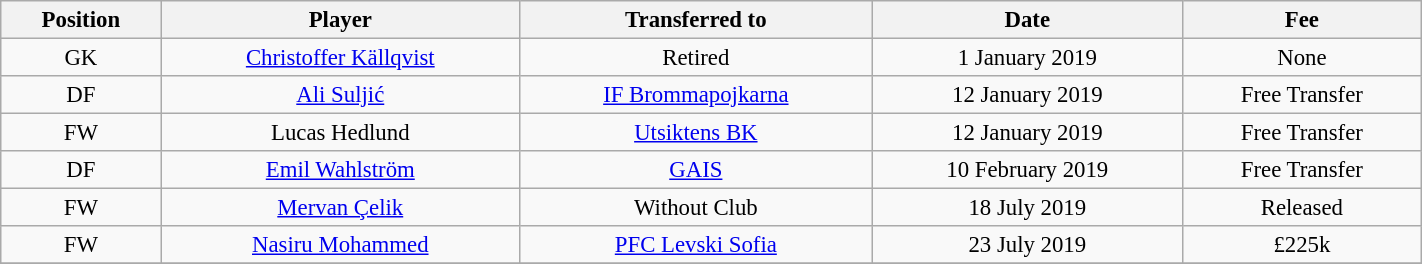<table class="wikitable sortable" style="width:75%; text-align:center; font-size:95%; text-align:center;">
<tr>
<th><strong>Position</strong></th>
<th><strong>Player</strong></th>
<th><strong>Transferred to</strong></th>
<th><strong>Date</strong></th>
<th><strong>Fee</strong></th>
</tr>
<tr>
<td>GK</td>
<td> <a href='#'>Christoffer Källqvist</a></td>
<td>Retired</td>
<td>1 January 2019</td>
<td>None</td>
</tr>
<tr>
<td>DF</td>
<td>  <a href='#'>Ali Suljić</a></td>
<td><a href='#'>IF Brommapojkarna</a></td>
<td>12 January 2019</td>
<td>Free Transfer</td>
</tr>
<tr>
<td>FW</td>
<td> Lucas Hedlund</td>
<td><a href='#'>Utsiktens BK</a></td>
<td>12 January 2019</td>
<td>Free Transfer</td>
</tr>
<tr>
<td>DF</td>
<td> <a href='#'>Emil Wahlström</a></td>
<td><a href='#'>GAIS</a></td>
<td>10 February 2019</td>
<td>Free Transfer</td>
</tr>
<tr>
<td>FW</td>
<td>  <a href='#'>Mervan Çelik</a></td>
<td>Without Club</td>
<td>18 July 2019</td>
<td>Released</td>
</tr>
<tr>
<td>FW</td>
<td> <a href='#'>Nasiru Mohammed</a></td>
<td><a href='#'>PFC Levski Sofia</a></td>
<td>23 July 2019</td>
<td>£225k</td>
</tr>
<tr>
</tr>
</table>
